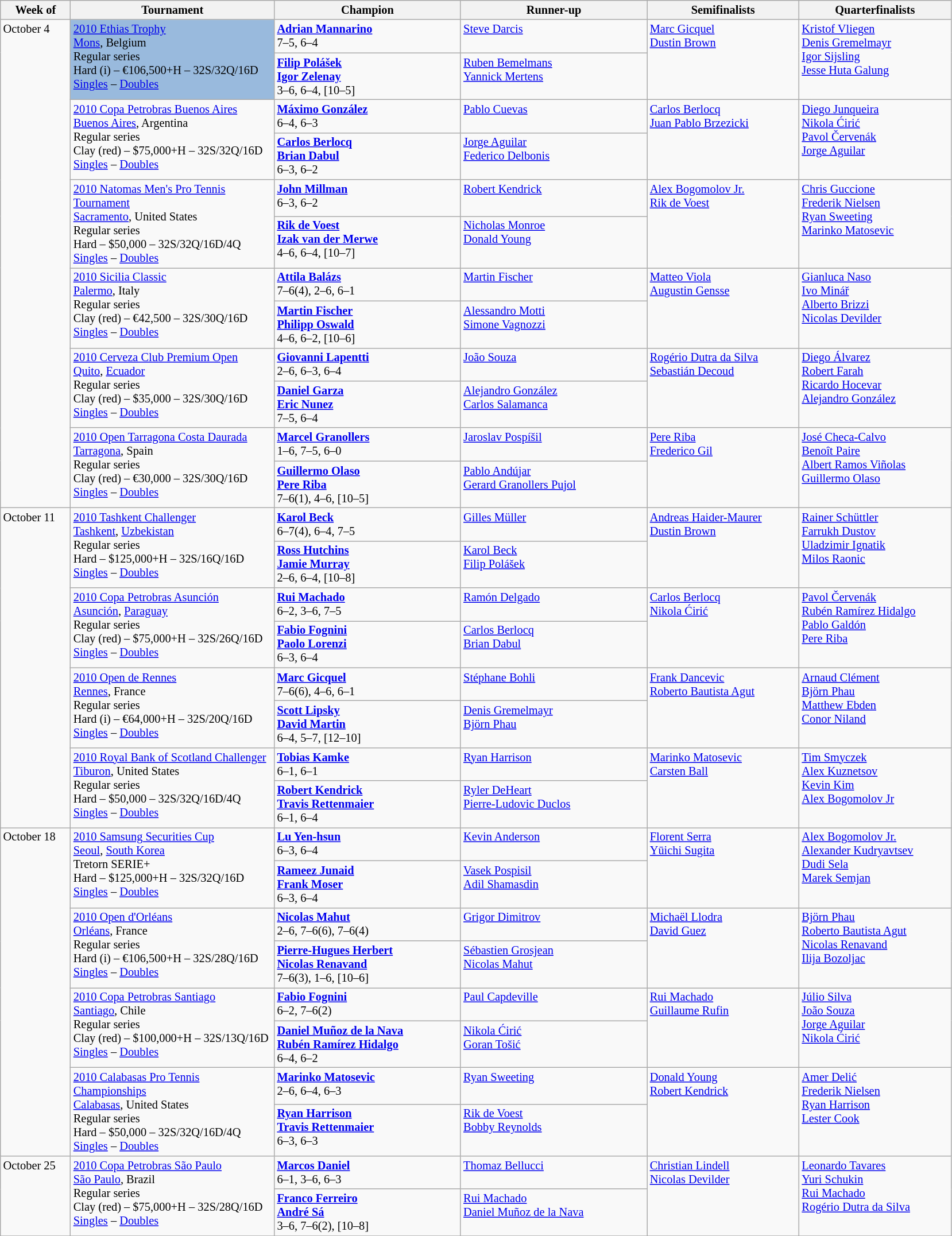<table class=wikitable style=font-size:85%>
<tr>
<th width=75>Week of</th>
<th width=230>Tournament</th>
<th width=210>Champion</th>
<th width=210>Runner-up</th>
<th width=170>Semifinalists</th>
<th width=170>Quarterfinalists</th>
</tr>
<tr style="vertical-align:top;">
<td rowspan=12>October 4</td>
<td rowspan=2 style="background-color:#99BADD"><a href='#'>2010 Ethias Trophy</a><br> <a href='#'>Mons</a>, Belgium<br>Regular series<br>Hard (i) – €106,500+H – 32S/32Q/16D<br><a href='#'>Singles</a> – <a href='#'>Doubles</a></td>
<td> <strong><a href='#'>Adrian Mannarino</a></strong><br>7–5, 6–4</td>
<td> <a href='#'>Steve Darcis</a></td>
<td rowspan=2> <a href='#'>Marc Gicquel</a><br> <a href='#'>Dustin Brown</a></td>
<td rowspan=2> <a href='#'>Kristof Vliegen</a><br> <a href='#'>Denis Gremelmayr</a><br> <a href='#'>Igor Sijsling</a><br> <a href='#'>Jesse Huta Galung</a></td>
</tr>
<tr style="vertical-align:top;">
<td> <strong><a href='#'>Filip Polášek</a></strong><br> <strong><a href='#'>Igor Zelenay</a></strong><br>3–6, 6–4, [10–5]</td>
<td> <a href='#'>Ruben Bemelmans</a><br> <a href='#'>Yannick Mertens</a></td>
</tr>
<tr style="vertical-align:top;">
<td rowspan=2><a href='#'>2010 Copa Petrobras Buenos Aires</a><br> <a href='#'>Buenos Aires</a>, Argentina<br>Regular series<br>Clay (red) – $75,000+H – 32S/32Q/16D<br><a href='#'>Singles</a> – <a href='#'>Doubles</a></td>
<td> <strong><a href='#'>Máximo González</a></strong><br>6–4, 6–3</td>
<td> <a href='#'>Pablo Cuevas</a></td>
<td rowspan=2> <a href='#'>Carlos Berlocq</a><br> <a href='#'>Juan Pablo Brzezicki</a></td>
<td rowspan=2> <a href='#'>Diego Junqueira</a><br> <a href='#'>Nikola Ćirić</a><br> <a href='#'>Pavol Červenák</a><br> <a href='#'>Jorge Aguilar</a></td>
</tr>
<tr style="vertical-align:top;">
<td> <strong><a href='#'>Carlos Berlocq</a></strong><br> <strong><a href='#'>Brian Dabul</a></strong><br>6–3, 6–2</td>
<td> <a href='#'>Jorge Aguilar</a><br> <a href='#'>Federico Delbonis</a></td>
</tr>
<tr style="vertical-align:top;">
<td rowspan=2><a href='#'>2010 Natomas Men's Pro Tennis Tournament</a><br> <a href='#'>Sacramento</a>, United States<br>Regular series<br>Hard – $50,000 – 32S/32Q/16D/4Q<br><a href='#'>Singles</a> – <a href='#'>Doubles</a></td>
<td> <strong><a href='#'>John Millman</a></strong><br>6–3, 6–2</td>
<td> <a href='#'>Robert Kendrick</a></td>
<td rowspan=2> <a href='#'>Alex Bogomolov Jr.</a><br> <a href='#'>Rik de Voest</a></td>
<td rowspan=2> <a href='#'>Chris Guccione</a><br> <a href='#'>Frederik Nielsen</a><br> <a href='#'>Ryan Sweeting</a><br> <a href='#'>Marinko Matosevic</a></td>
</tr>
<tr style="vertical-align:top;">
<td> <strong><a href='#'>Rik de Voest</a></strong><br> <strong><a href='#'>Izak van der Merwe</a></strong><br>4–6, 6–4, [10–7]</td>
<td> <a href='#'>Nicholas Monroe</a><br> <a href='#'>Donald Young</a></td>
</tr>
<tr style="vertical-align:top;">
<td rowspan=2><a href='#'>2010 Sicilia Classic</a><br> <a href='#'>Palermo</a>, Italy<br>Regular series<br>Clay (red) – €42,500 – 32S/30Q/16D<br><a href='#'>Singles</a> – <a href='#'>Doubles</a></td>
<td> <strong><a href='#'>Attila Balázs</a></strong><br>7–6(4), 2–6, 6–1</td>
<td> <a href='#'>Martin Fischer</a></td>
<td rowspan=2> <a href='#'>Matteo Viola</a><br> <a href='#'>Augustin Gensse</a></td>
<td rowspan=2> <a href='#'>Gianluca Naso</a><br> <a href='#'>Ivo Minář</a><br> <a href='#'>Alberto Brizzi</a><br> <a href='#'>Nicolas Devilder</a></td>
</tr>
<tr style="vertical-align:top;">
<td> <strong><a href='#'>Martin Fischer</a></strong><br> <strong><a href='#'>Philipp Oswald</a></strong><br>4–6, 6–2, [10–6]</td>
<td> <a href='#'>Alessandro Motti</a><br> <a href='#'>Simone Vagnozzi</a></td>
</tr>
<tr style="vertical-align:top;">
<td rowspan=2><a href='#'>2010 Cerveza Club Premium Open</a><br> <a href='#'>Quito</a>, <a href='#'>Ecuador</a><br>Regular series<br>Clay (red) – $35,000 – 32S/30Q/16D<br><a href='#'>Singles</a> – <a href='#'>Doubles</a></td>
<td> <strong><a href='#'>Giovanni Lapentti</a></strong><br>2–6, 6–3, 6–4</td>
<td> <a href='#'>João Souza</a></td>
<td rowspan=2> <a href='#'>Rogério Dutra da Silva</a><br> <a href='#'>Sebastián Decoud</a></td>
<td rowspan=2> <a href='#'>Diego Álvarez</a><br> <a href='#'>Robert Farah</a><br> <a href='#'>Ricardo Hocevar</a><br> <a href='#'>Alejandro González</a></td>
</tr>
<tr style="vertical-align:top;">
<td> <strong><a href='#'>Daniel Garza</a></strong><br> <strong><a href='#'>Eric Nunez</a></strong><br>7–5, 6–4</td>
<td> <a href='#'>Alejandro González</a><br> <a href='#'>Carlos Salamanca</a></td>
</tr>
<tr style="vertical-align:top;">
<td rowspan=2><a href='#'>2010 Open Tarragona Costa Daurada</a><br> <a href='#'>Tarragona</a>, Spain<br>Regular series<br>Clay (red) – €30,000 – 32S/30Q/16D<br><a href='#'>Singles</a> – <a href='#'>Doubles</a></td>
<td> <strong><a href='#'>Marcel Granollers</a></strong><br>1–6, 7–5, 6–0</td>
<td> <a href='#'>Jaroslav Pospíšil</a></td>
<td rowspan=2> <a href='#'>Pere Riba</a><br> <a href='#'>Frederico Gil</a></td>
<td rowspan=2> <a href='#'>José Checa-Calvo</a><br> <a href='#'>Benoît Paire</a><br> <a href='#'>Albert Ramos Viñolas</a><br> <a href='#'>Guillermo Olaso</a></td>
</tr>
<tr style="vertical-align:top;">
<td> <strong><a href='#'>Guillermo Olaso</a></strong><br> <strong><a href='#'>Pere Riba</a></strong><br>7–6(1), 4–6, [10–5]</td>
<td> <a href='#'>Pablo Andújar</a><br> <a href='#'>Gerard Granollers Pujol</a></td>
</tr>
<tr style="vertical-align:top;">
<td rowspan=8>October 11</td>
<td rowspan=2><a href='#'>2010 Tashkent Challenger</a><br> <a href='#'>Tashkent</a>, <a href='#'>Uzbekistan</a><br>Regular series<br>Hard – $125,000+H – 32S/16Q/16D<br><a href='#'>Singles</a> – <a href='#'>Doubles</a></td>
<td> <strong><a href='#'>Karol Beck</a></strong><br>6–7(4), 6–4, 7–5</td>
<td> <a href='#'>Gilles Müller</a></td>
<td rowspan=2> <a href='#'>Andreas Haider-Maurer</a><br> <a href='#'>Dustin Brown</a></td>
<td rowspan=2> <a href='#'>Rainer Schüttler</a><br> <a href='#'>Farrukh Dustov</a><br> <a href='#'>Uladzimir Ignatik</a><br> <a href='#'>Milos Raonic</a></td>
</tr>
<tr style="vertical-align:top;">
<td> <strong><a href='#'>Ross Hutchins</a></strong><br> <strong><a href='#'>Jamie Murray</a></strong><br>2–6, 6–4, [10–8]</td>
<td> <a href='#'>Karol Beck</a><br> <a href='#'>Filip Polášek</a></td>
</tr>
<tr style="vertical-align:top;">
<td rowspan=2><a href='#'>2010 Copa Petrobras Asunción</a><br> <a href='#'>Asunción</a>, <a href='#'>Paraguay</a><br>Regular series<br>Clay (red) – $75,000+H – 32S/26Q/16D<br><a href='#'>Singles</a> – <a href='#'>Doubles</a></td>
<td> <strong><a href='#'>Rui Machado</a></strong><br>6–2, 3–6, 7–5</td>
<td> <a href='#'>Ramón Delgado</a></td>
<td rowspan=2> <a href='#'>Carlos Berlocq</a><br> <a href='#'>Nikola Ćirić</a></td>
<td rowspan=2> <a href='#'>Pavol Červenák</a><br> <a href='#'>Rubén Ramírez Hidalgo</a><br> <a href='#'>Pablo Galdón</a><br> <a href='#'>Pere Riba</a></td>
</tr>
<tr style="vertical-align:top;">
<td> <strong><a href='#'>Fabio Fognini</a></strong><br> <strong><a href='#'>Paolo Lorenzi</a></strong><br>6–3, 6–4</td>
<td> <a href='#'>Carlos Berlocq</a><br> <a href='#'>Brian Dabul</a></td>
</tr>
<tr style="vertical-align:top;">
<td rowspan=2><a href='#'>2010 Open de Rennes</a><br> <a href='#'>Rennes</a>, France<br>Regular series<br>Hard (i) – €64,000+H – 32S/20Q/16D<br><a href='#'>Singles</a> – <a href='#'>Doubles</a></td>
<td> <strong><a href='#'>Marc Gicquel</a></strong><br>7–6(6), 4–6, 6–1</td>
<td> <a href='#'>Stéphane Bohli</a></td>
<td rowspan=2> <a href='#'>Frank Dancevic</a><br> <a href='#'>Roberto Bautista Agut</a></td>
<td rowspan=2> <a href='#'>Arnaud Clément</a><br> <a href='#'>Björn Phau</a><br> <a href='#'>Matthew Ebden</a><br> <a href='#'>Conor Niland</a></td>
</tr>
<tr style="vertical-align:top;">
<td> <strong><a href='#'>Scott Lipsky</a></strong><br> <strong><a href='#'>David Martin</a></strong><br>6–4, 5–7, [12–10]</td>
<td> <a href='#'>Denis Gremelmayr</a><br> <a href='#'>Björn Phau</a></td>
</tr>
<tr style="vertical-align:top;">
<td rowspan=2><a href='#'>2010 Royal Bank of Scotland Challenger</a><br> <a href='#'>Tiburon</a>, United States<br>Regular series<br>Hard – $50,000 – 32S/32Q/16D/4Q<br><a href='#'>Singles</a> – <a href='#'>Doubles</a></td>
<td> <strong><a href='#'>Tobias Kamke</a></strong><br>6–1, 6–1</td>
<td> <a href='#'>Ryan Harrison</a></td>
<td rowspan=2> <a href='#'>Marinko Matosevic</a><br> <a href='#'>Carsten Ball</a></td>
<td rowspan=2> <a href='#'>Tim Smyczek</a><br> <a href='#'>Alex Kuznetsov</a><br> <a href='#'>Kevin Kim</a><br> <a href='#'>Alex Bogomolov Jr</a></td>
</tr>
<tr style="vertical-align:top;">
<td> <strong><a href='#'>Robert Kendrick</a></strong><br> <strong><a href='#'>Travis Rettenmaier</a></strong><br>6–1, 6–4</td>
<td> <a href='#'>Ryler DeHeart</a><br> <a href='#'>Pierre-Ludovic Duclos</a></td>
</tr>
<tr style="vertical-align:top;">
<td rowspan=8>October 18</td>
<td rowspan=2><a href='#'>2010 Samsung Securities Cup</a><br> <a href='#'>Seoul</a>, <a href='#'>South Korea</a><br>Tretorn SERIE+<br>Hard – $125,000+H – 32S/32Q/16D<br><a href='#'>Singles</a> – <a href='#'>Doubles</a></td>
<td> <strong><a href='#'>Lu Yen-hsun</a></strong><br>6–3, 6–4</td>
<td> <a href='#'>Kevin Anderson</a></td>
<td rowspan=2> <a href='#'>Florent Serra</a> <br> <a href='#'>Yūichi Sugita</a></td>
<td rowspan=2> <a href='#'>Alex Bogomolov Jr.</a><br> <a href='#'>Alexander Kudryavtsev</a> <br> <a href='#'>Dudi Sela</a><br> <a href='#'>Marek Semjan</a></td>
</tr>
<tr style="vertical-align:top;">
<td> <strong><a href='#'>Rameez Junaid</a></strong><br> <strong><a href='#'>Frank Moser</a></strong><br>6–3, 6–4</td>
<td> <a href='#'>Vasek Pospisil</a><br> <a href='#'>Adil Shamasdin</a></td>
</tr>
<tr style="vertical-align:top;">
<td rowspan=2><a href='#'>2010 Open d'Orléans</a><br> <a href='#'>Orléans</a>, France<br>Regular series<br>Hard (i) – €106,500+H – 32S/28Q/16D<br><a href='#'>Singles</a> – <a href='#'>Doubles</a></td>
<td> <strong><a href='#'>Nicolas Mahut</a></strong><br>2–6, 7–6(6), 7–6(4)</td>
<td> <a href='#'>Grigor Dimitrov</a></td>
<td rowspan=2> <a href='#'>Michaël Llodra</a><br> <a href='#'>David Guez</a></td>
<td rowspan=2> <a href='#'>Björn Phau</a><br> <a href='#'>Roberto Bautista Agut</a><br> <a href='#'>Nicolas Renavand</a><br> <a href='#'>Ilija Bozoljac</a></td>
</tr>
<tr style="vertical-align:top;">
<td> <strong><a href='#'>Pierre-Hugues Herbert</a></strong><br> <strong><a href='#'>Nicolas Renavand</a></strong><br>7–6(3), 1–6, [10–6]</td>
<td> <a href='#'>Sébastien Grosjean</a><br> <a href='#'>Nicolas Mahut</a></td>
</tr>
<tr style="vertical-align:top;">
<td rowspan=2><a href='#'>2010 Copa Petrobras Santiago</a><br> <a href='#'>Santiago</a>, Chile<br>Regular series<br>Clay (red) – $100,000+H – 32S/13Q/16D<br><a href='#'>Singles</a> – <a href='#'>Doubles</a></td>
<td> <strong><a href='#'>Fabio Fognini</a></strong><br>6–2, 7–6(2)</td>
<td> <a href='#'>Paul Capdeville</a></td>
<td rowspan=2> <a href='#'>Rui Machado</a><br> <a href='#'>Guillaume Rufin</a></td>
<td rowspan=2> <a href='#'>Júlio Silva</a> <br>  <a href='#'>João Souza</a> <br>  <a href='#'>Jorge Aguilar</a><br> <a href='#'>Nikola Ćirić</a></td>
</tr>
<tr style="vertical-align:top;">
<td> <strong><a href='#'>Daniel Muñoz de la Nava</a><br> <a href='#'>Rubén Ramírez Hidalgo</a></strong><br>6–4, 6–2</td>
<td> <a href='#'>Nikola Ćirić</a><br> <a href='#'>Goran Tošić</a></td>
</tr>
<tr style="vertical-align:top;">
<td rowspan=2><a href='#'>2010 Calabasas Pro Tennis Championships</a><br> <a href='#'>Calabasas</a>, United States<br>Regular series<br>Hard – $50,000 – 32S/32Q/16D/4Q<br><a href='#'>Singles</a> – <a href='#'>Doubles</a></td>
<td> <strong><a href='#'>Marinko Matosevic</a></strong><br>2–6, 6–4, 6–3</td>
<td> <a href='#'>Ryan Sweeting</a></td>
<td rowspan=2> <a href='#'>Donald Young</a> <br>  <a href='#'>Robert Kendrick</a></td>
<td rowspan=2> <a href='#'>Amer Delić</a> <br>  <a href='#'>Frederik Nielsen</a> <br> <a href='#'>Ryan Harrison</a> <br>  <a href='#'>Lester Cook</a></td>
</tr>
<tr style="vertical-align:top;">
<td> <strong><a href='#'>Ryan Harrison</a></strong><br> <strong><a href='#'>Travis Rettenmaier</a></strong> <br> 6–3, 6–3</td>
<td> <a href='#'>Rik de Voest</a><br> <a href='#'>Bobby Reynolds</a></td>
</tr>
<tr style="vertical-align:top;">
<td rowspan=2>October 25</td>
<td rowspan=2><a href='#'>2010 Copa Petrobras São Paulo</a><br> <a href='#'>São Paulo</a>, Brazil<br>Regular series<br>Clay (red) – $75,000+H – 32S/28Q/16D<br><a href='#'>Singles</a> – <a href='#'>Doubles</a></td>
<td> <strong><a href='#'>Marcos Daniel</a></strong><br>6–1, 3–6, 6–3</td>
<td> <a href='#'>Thomaz Bellucci</a></td>
<td rowspan=2> <a href='#'>Christian Lindell</a><br>  <a href='#'>Nicolas Devilder</a></td>
<td rowspan=2> <a href='#'>Leonardo Tavares</a><br>  <a href='#'>Yuri Schukin</a><br> <a href='#'>Rui Machado</a><br> <a href='#'>Rogério Dutra da Silva</a></td>
</tr>
<tr style="vertical-align:top;">
<td> <strong><a href='#'>Franco Ferreiro</a></strong><br> <strong><a href='#'>André Sá</a></strong> <br> 3–6, 7–6(2), [10–8]</td>
<td> <a href='#'>Rui Machado</a><br> <a href='#'>Daniel Muñoz de la Nava</a></td>
</tr>
<tr style="vertical-align:top;">
</tr>
</table>
